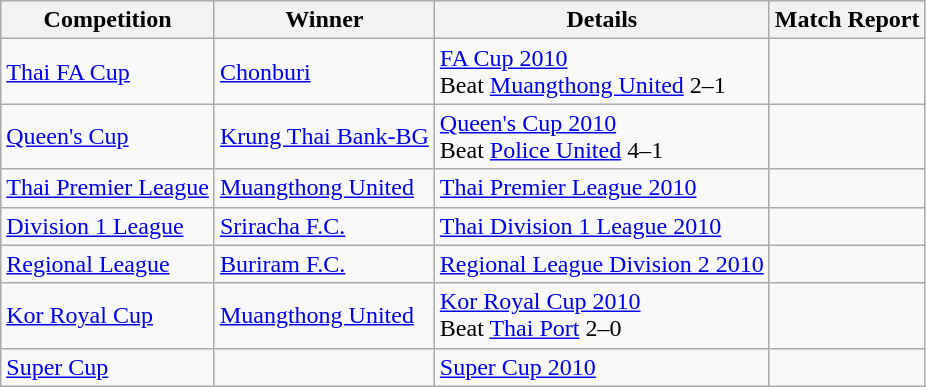<table class="wikitable">
<tr>
<th>Competition</th>
<th>Winner</th>
<th>Details</th>
<th>Match Report</th>
</tr>
<tr>
<td><a href='#'>Thai FA Cup</a></td>
<td><a href='#'>Chonburi</a></td>
<td><a href='#'>FA Cup 2010</a><br>Beat <a href='#'>Muangthong United</a> 2–1</td>
<td></td>
</tr>
<tr>
<td><a href='#'>Queen's Cup</a></td>
<td><a href='#'>Krung Thai Bank-BG</a></td>
<td><a href='#'>Queen's Cup 2010</a><br>Beat <a href='#'>Police United</a> 4–1</td>
<td></td>
</tr>
<tr>
<td><a href='#'>Thai Premier League</a></td>
<td><a href='#'>Muangthong United</a></td>
<td><a href='#'>Thai Premier League 2010</a></td>
<td></td>
</tr>
<tr>
<td><a href='#'>Division 1 League</a></td>
<td><a href='#'>Sriracha F.C.</a></td>
<td><a href='#'>Thai Division 1 League 2010</a></td>
<td></td>
</tr>
<tr>
<td><a href='#'>Regional League</a></td>
<td><a href='#'>Buriram F.C.</a></td>
<td><a href='#'>Regional League Division 2 2010</a></td>
<td></td>
</tr>
<tr>
<td><a href='#'>Kor Royal Cup</a></td>
<td><a href='#'>Muangthong United</a></td>
<td><a href='#'>Kor Royal Cup 2010</a><br>Beat <a href='#'>Thai Port</a> 2–0</td>
<td></td>
</tr>
<tr>
<td><a href='#'>Super Cup</a></td>
<td></td>
<td><a href='#'>Super Cup 2010</a></td>
<td></td>
</tr>
</table>
